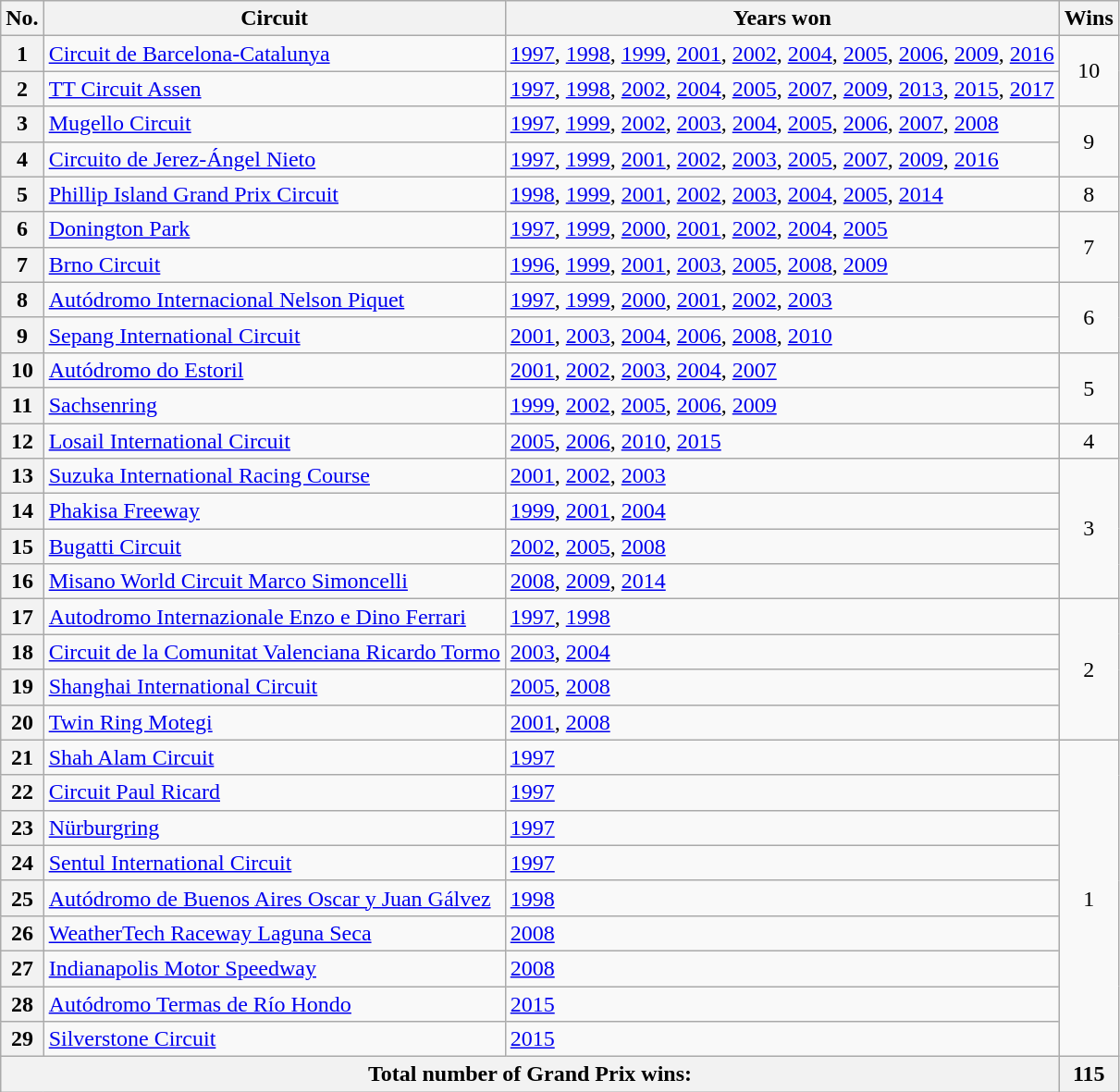<table class="wikitable">
<tr>
<th scope="col">No.</th>
<th>Circuit</th>
<th>Years won</th>
<th>Wins</th>
</tr>
<tr>
<th scope="row">1</th>
<td><a href='#'>Circuit de Barcelona-Catalunya</a></td>
<td><a href='#'>1997</a>, <a href='#'>1998</a>, <a href='#'>1999</a>, <a href='#'>2001</a>, <a href='#'>2002</a>, <a href='#'>2004</a>, <a href='#'>2005</a>, <a href='#'>2006</a>, <a href='#'>2009</a>, <a href='#'>2016</a></td>
<td rowspan="2" style="text-align:center;">10</td>
</tr>
<tr>
<th scope="row">2</th>
<td><a href='#'>TT Circuit Assen</a></td>
<td><a href='#'>1997</a>, <a href='#'>1998</a>, <a href='#'>2002</a>, <a href='#'>2004</a>, <a href='#'>2005</a>, <a href='#'>2007</a>, <a href='#'>2009</a>, <a href='#'>2013</a>, <a href='#'>2015</a>, <a href='#'>2017</a></td>
</tr>
<tr>
<th scope="row">3</th>
<td><a href='#'>Mugello Circuit</a></td>
<td><a href='#'>1997</a>, <a href='#'>1999</a>, <a href='#'>2002</a>, <a href='#'>2003</a>, <a href='#'>2004</a>, <a href='#'>2005</a>, <a href='#'>2006</a>, <a href='#'>2007</a>, <a href='#'>2008</a></td>
<td rowspan="2" style="text-align:center;">9</td>
</tr>
<tr>
<th scope="row">4</th>
<td><a href='#'>Circuito de Jerez-Ángel Nieto</a></td>
<td><a href='#'>1997</a>, <a href='#'>1999</a>, <a href='#'>2001</a>, <a href='#'>2002</a>, <a href='#'>2003</a>, <a href='#'>2005</a>, <a href='#'>2007</a>, <a href='#'>2009</a>, <a href='#'>2016</a></td>
</tr>
<tr>
<th scope="row">5</th>
<td><a href='#'>Phillip Island Grand Prix Circuit</a></td>
<td><a href='#'>1998</a>, <a href='#'>1999</a>, <a href='#'>2001</a>, <a href='#'>2002</a>, <a href='#'>2003</a>, <a href='#'>2004</a>, <a href='#'>2005</a>, <a href='#'>2014</a></td>
<td style="text-align:center;">8</td>
</tr>
<tr>
<th scope="row">6</th>
<td><a href='#'>Donington Park</a></td>
<td><a href='#'>1997</a>, <a href='#'>1999</a>, <a href='#'>2000</a>, <a href='#'>2001</a>, <a href='#'>2002</a>, <a href='#'>2004</a>, <a href='#'>2005</a></td>
<td rowspan="2" style="text-align:center;">7</td>
</tr>
<tr>
<th scope="row">7</th>
<td><a href='#'>Brno Circuit</a></td>
<td><a href='#'>1996</a>, <a href='#'>1999</a>, <a href='#'>2001</a>, <a href='#'>2003</a>, <a href='#'>2005</a>, <a href='#'>2008</a>, <a href='#'>2009</a></td>
</tr>
<tr>
<th scope="row">8</th>
<td><a href='#'>Autódromo Internacional Nelson Piquet</a></td>
<td><a href='#'>1997</a>, <a href='#'>1999</a>, <a href='#'>2000</a>, <a href='#'>2001</a>, <a href='#'>2002</a>, <a href='#'>2003</a></td>
<td rowspan="2" style="text-align:center;">6</td>
</tr>
<tr>
<th scope="row">9</th>
<td><a href='#'>Sepang International Circuit</a></td>
<td><a href='#'>2001</a>, <a href='#'>2003</a>, <a href='#'>2004</a>, <a href='#'>2006</a>, <a href='#'>2008</a>, <a href='#'>2010</a></td>
</tr>
<tr>
<th scope="row">10</th>
<td><a href='#'>Autódromo do Estoril</a></td>
<td><a href='#'>2001</a>, <a href='#'>2002</a>, <a href='#'>2003</a>, <a href='#'>2004</a>, <a href='#'>2007</a></td>
<td rowspan="2" style="text-align:center;">5</td>
</tr>
<tr>
<th scope="row">11</th>
<td><a href='#'>Sachsenring</a></td>
<td><a href='#'>1999</a>, <a href='#'>2002</a>, <a href='#'>2005</a>, <a href='#'>2006</a>, <a href='#'>2009</a></td>
</tr>
<tr>
<th scope="row">12</th>
<td><a href='#'>Losail International Circuit</a></td>
<td><a href='#'>2005</a>, <a href='#'>2006</a>, <a href='#'>2010</a>, <a href='#'>2015</a></td>
<td style="text-align:center;">4</td>
</tr>
<tr>
<th scope="row">13</th>
<td><a href='#'>Suzuka International Racing Course</a></td>
<td><a href='#'>2001</a>, <a href='#'>2002</a>, <a href='#'>2003</a></td>
<td rowspan="4" style="text-align:center;">3</td>
</tr>
<tr>
<th scope="row">14</th>
<td><a href='#'>Phakisa Freeway</a></td>
<td><a href='#'>1999</a>, <a href='#'>2001</a>, <a href='#'>2004</a></td>
</tr>
<tr>
<th scope="row">15</th>
<td><a href='#'>Bugatti Circuit</a></td>
<td><a href='#'>2002</a>, <a href='#'>2005</a>, <a href='#'>2008</a></td>
</tr>
<tr>
<th scope="row">16</th>
<td><a href='#'>Misano World Circuit Marco Simoncelli</a></td>
<td><a href='#'>2008</a>, <a href='#'>2009</a>, <a href='#'>2014</a></td>
</tr>
<tr>
<th scope="row">17</th>
<td><a href='#'>Autodromo Internazionale Enzo e Dino Ferrari</a></td>
<td><a href='#'>1997</a>, <a href='#'>1998</a></td>
<td rowspan="4" style="text-align:center;">2</td>
</tr>
<tr>
<th scope="row">18</th>
<td><a href='#'>Circuit de la Comunitat Valenciana Ricardo Tormo</a></td>
<td><a href='#'>2003</a>, <a href='#'>2004</a></td>
</tr>
<tr>
<th scope="row">19</th>
<td><a href='#'>Shanghai International Circuit</a></td>
<td><a href='#'>2005</a>, <a href='#'>2008</a></td>
</tr>
<tr>
<th scope="row">20</th>
<td><a href='#'>Twin Ring Motegi</a></td>
<td><a href='#'>2001</a>, <a href='#'>2008</a></td>
</tr>
<tr>
<th scope="row">21</th>
<td><a href='#'>Shah Alam Circuit</a></td>
<td><a href='#'>1997</a></td>
<td rowspan="9" style="text-align:center;">1</td>
</tr>
<tr>
<th scope="row">22</th>
<td><a href='#'>Circuit Paul Ricard</a></td>
<td><a href='#'>1997</a></td>
</tr>
<tr>
<th scope="row">23</th>
<td><a href='#'>Nürburgring</a></td>
<td><a href='#'>1997</a></td>
</tr>
<tr>
<th scope="row">24</th>
<td><a href='#'>Sentul International Circuit</a></td>
<td><a href='#'>1997</a></td>
</tr>
<tr>
<th scope="row">25</th>
<td><a href='#'>Autódromo de Buenos Aires Oscar y Juan Gálvez</a></td>
<td><a href='#'>1998</a></td>
</tr>
<tr>
<th scope="row">26</th>
<td><a href='#'>WeatherTech Raceway Laguna Seca</a></td>
<td><a href='#'>2008</a></td>
</tr>
<tr>
<th scope="row">27</th>
<td><a href='#'>Indianapolis Motor Speedway</a></td>
<td><a href='#'>2008</a></td>
</tr>
<tr>
<th scope="row">28</th>
<td><a href='#'>Autódromo Termas de Río Hondo</a></td>
<td><a href='#'>2015</a></td>
</tr>
<tr>
<th scope="row">29</th>
<td><a href='#'>Silverstone Circuit</a></td>
<td><a href='#'>2015</a></td>
</tr>
<tr>
<th colspan="3">Total number of Grand Prix wins:</th>
<th scope="row">115</th>
</tr>
</table>
